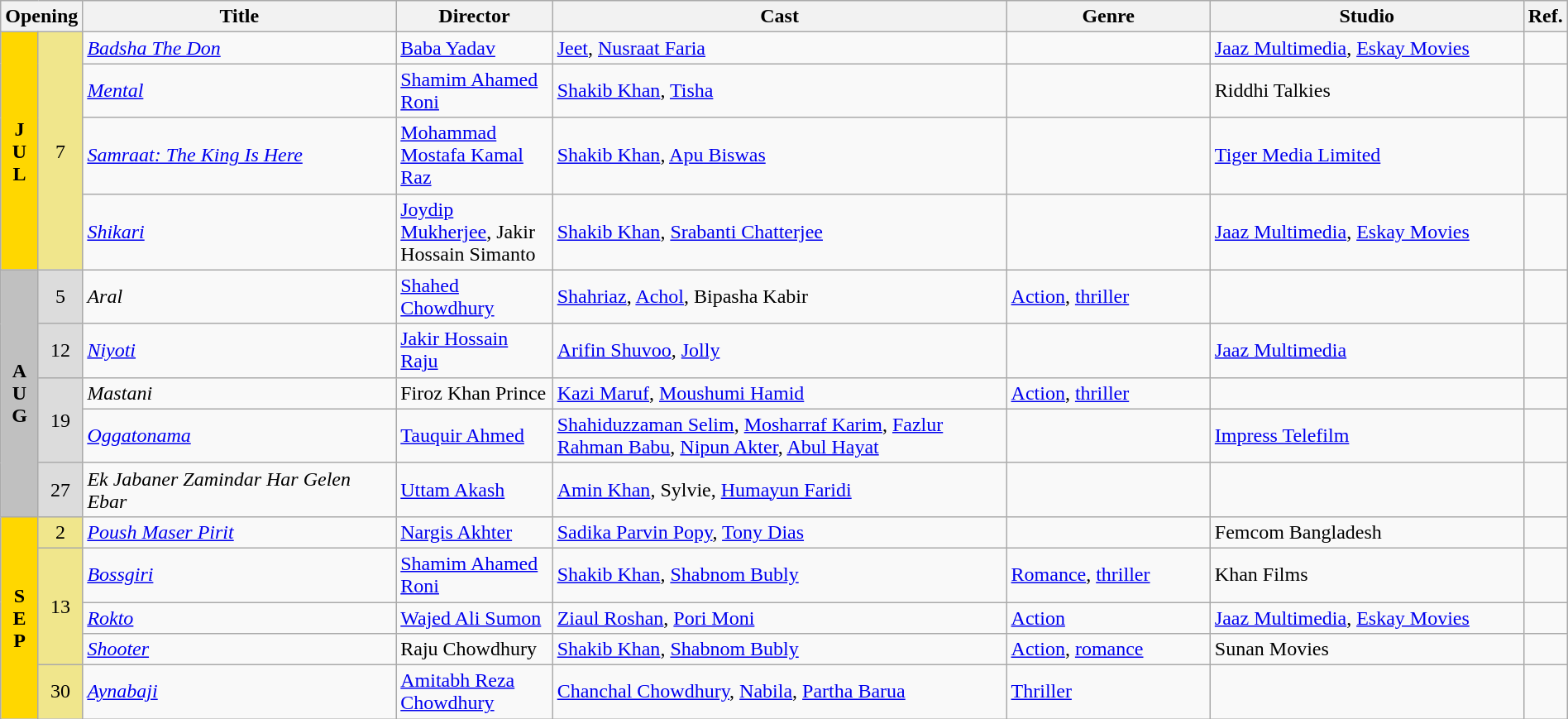<table class="wikitable sortable" style="width:100%;">
<tr>
<th colspan="2">Opening</th>
<th style="width:20%;">Title</th>
<th style="width:10%;">Director</th>
<th>Cast</th>
<th style="width:13%">Genre</th>
<th style="width:20%">Studio</th>
<th>Ref.</th>
</tr>
<tr>
<td rowspan=4 style="text-align:center; background:#FFD700; textcolor:#000;"><strong>J<br>U<br>L</strong></td>
<td rowspan=4 style="text-align:center; background:#F0E68C; textcolor:#000;">7</td>
<td><em><a href='#'>Badsha The Don</a></em></td>
<td><a href='#'>Baba Yadav</a></td>
<td><a href='#'>Jeet</a>, <a href='#'>Nusraat Faria</a></td>
<td></td>
<td><a href='#'>Jaaz Multimedia</a>, <a href='#'>Eskay Movies</a></td>
<td></td>
</tr>
<tr>
<td><em><a href='#'>Mental</a></em></td>
<td><a href='#'>Shamim Ahamed Roni</a></td>
<td><a href='#'>Shakib Khan</a>, <a href='#'>Tisha</a></td>
<td></td>
<td>Riddhi Talkies</td>
<td></td>
</tr>
<tr>
<td><em><a href='#'>Samraat: The King Is Here</a></em></td>
<td><a href='#'>Mohammad Mostafa Kamal Raz</a></td>
<td><a href='#'>Shakib Khan</a>, <a href='#'>Apu Biswas</a></td>
<td></td>
<td><a href='#'>Tiger Media Limited</a></td>
<td></td>
</tr>
<tr>
<td><em><a href='#'>Shikari</a></em></td>
<td><a href='#'>Joydip Mukherjee</a>, Jakir Hossain Simanto</td>
<td><a href='#'>Shakib Khan</a>, <a href='#'>Srabanti Chatterjee</a></td>
<td></td>
<td><a href='#'>Jaaz Multimedia</a>, <a href='#'>Eskay Movies</a></td>
<td></td>
</tr>
<tr>
<td rowspan=5 style="text-align:center; background:#C0C0C0; textcolor:#000;"><strong>A<br>U<br>G</strong></td>
<td style="text-align:center; background:#DCDCDC; textcolor:#000;">5</td>
<td><em>Aral</em></td>
<td><a href='#'>Shahed Chowdhury</a></td>
<td><a href='#'>Shahriaz</a>, <a href='#'>Achol</a>, Bipasha Kabir</td>
<td><a href='#'>Action</a>, <a href='#'>thriller</a></td>
<td></td>
<td></td>
</tr>
<tr>
<td style="text-align:center; background:#DCDCDC; textcolor:#000;">12</td>
<td><em><a href='#'>Niyoti</a></em></td>
<td><a href='#'>Jakir Hossain Raju</a></td>
<td><a href='#'>Arifin Shuvoo</a>, <a href='#'>Jolly</a></td>
<td></td>
<td><a href='#'>Jaaz Multimedia</a></td>
<td></td>
</tr>
<tr>
<td rowspan=2 style="text-align:center; background:#DCDCDC; textcolor:#000;">19</td>
<td><em>Mastani</em></td>
<td>Firoz Khan Prince</td>
<td><a href='#'>Kazi Maruf</a>, <a href='#'>Moushumi Hamid</a></td>
<td><a href='#'>Action</a>, <a href='#'>thriller</a></td>
<td></td>
<td></td>
</tr>
<tr>
<td><em><a href='#'>Oggatonama</a></em></td>
<td><a href='#'>Tauquir Ahmed</a></td>
<td><a href='#'>Shahiduzzaman Selim</a>, <a href='#'>Mosharraf Karim</a>, <a href='#'>Fazlur Rahman Babu</a>, <a href='#'>Nipun Akter</a>, <a href='#'>Abul Hayat</a></td>
<td></td>
<td><a href='#'>Impress Telefilm</a></td>
<td></td>
</tr>
<tr>
<td style="text-align:center; background:#DCDCDC; textcolor:#000;">27</td>
<td><em>Ek Jabaner Zamindar Har Gelen Ebar</em></td>
<td><a href='#'>Uttam Akash</a></td>
<td><a href='#'>Amin Khan</a>, Sylvie, <a href='#'>Humayun Faridi</a></td>
<td></td>
<td></td>
<td></td>
</tr>
<tr>
<td rowspan=6 style="text-align:center; background:#FFD700; textcolor:#000;"><strong>S<br>E<br>P</strong></td>
<td style="text-align:center; background:#F0E68C; textcolor:#000;">2</td>
<td><em><a href='#'>Poush Maser Pirit</a></em></td>
<td><a href='#'>Nargis Akhter</a></td>
<td><a href='#'>Sadika Parvin Popy</a>, <a href='#'>Tony Dias</a></td>
<td></td>
<td>Femcom Bangladesh</td>
<td></td>
</tr>
<tr>
<td rowspan=3 style="text-align:center; background:#F0E68C; textcolor:#000;">13</td>
<td><em><a href='#'>Bossgiri</a></em></td>
<td><a href='#'>Shamim Ahamed Roni</a></td>
<td><a href='#'>Shakib Khan</a>, <a href='#'>Shabnom Bubly</a></td>
<td><a href='#'>Romance</a>, <a href='#'>thriller</a></td>
<td>Khan Films</td>
<td></td>
</tr>
<tr>
<td><em><a href='#'>Rokto</a></em></td>
<td><a href='#'>Wajed Ali Sumon</a></td>
<td><a href='#'>Ziaul Roshan</a>, <a href='#'>Pori Moni</a></td>
<td><a href='#'>Action</a></td>
<td><a href='#'>Jaaz Multimedia</a>, <a href='#'>Eskay Movies</a></td>
<td></td>
</tr>
<tr>
<td><em><a href='#'>Shooter</a></em></td>
<td>Raju Chowdhury</td>
<td><a href='#'>Shakib Khan</a>, <a href='#'>Shabnom Bubly</a></td>
<td><a href='#'>Action</a>, <a href='#'>romance</a></td>
<td>Sunan Movies</td>
<td></td>
</tr>
<tr>
<td rowspan=2 style="text-align:center; background:#F0E68C; textcolor:#000;">30</td>
<td><em><a href='#'>Aynabaji</a></em></td>
<td><a href='#'>Amitabh Reza Chowdhury</a></td>
<td><a href='#'>Chanchal Chowdhury</a>, <a href='#'>Nabila</a>, <a href='#'>Partha Barua</a></td>
<td><a href='#'>Thriller</a></td>
<td></td>
<td></td>
</tr>
</table>
